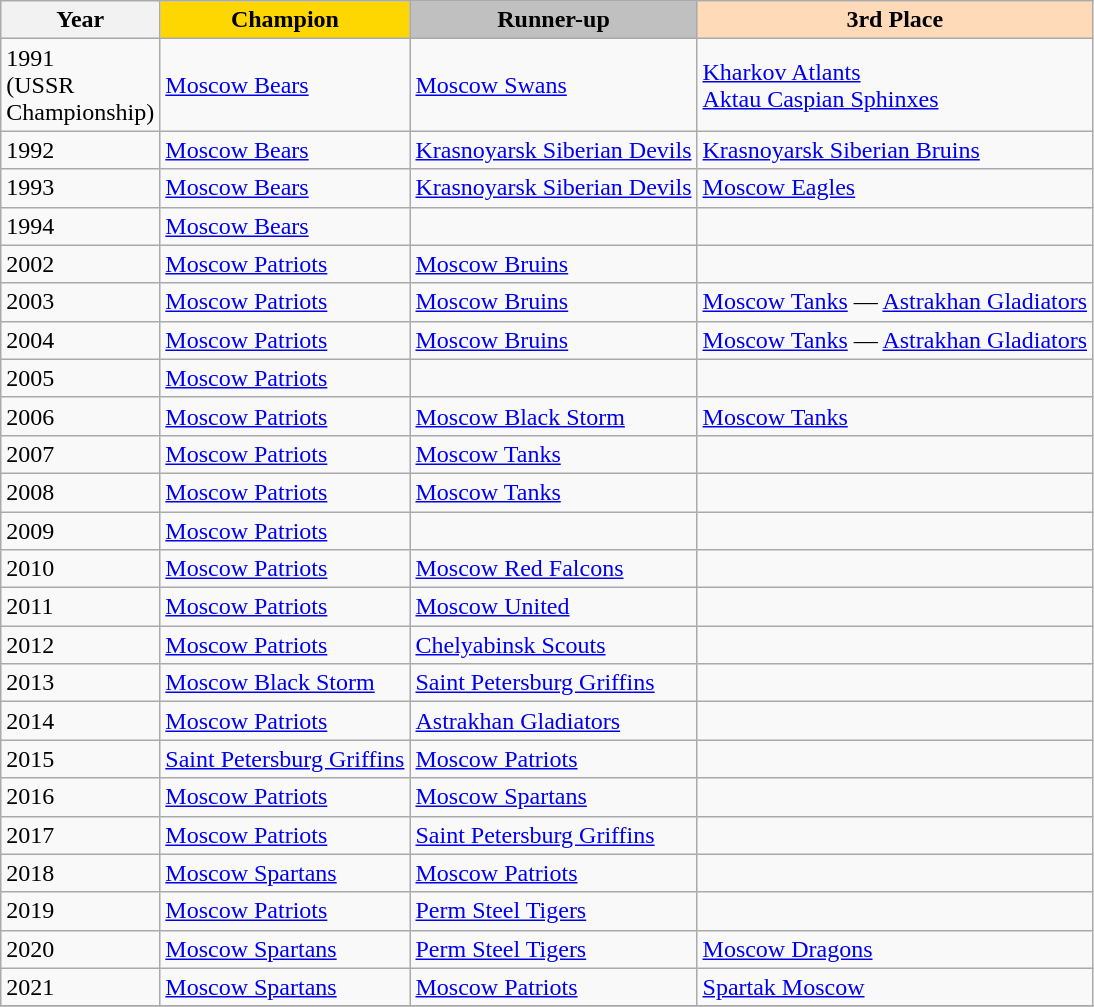<table class="wikitable">
<tr>
<th>Year</th>
<th style="background-color: gold">Champion</th>
<th style="background-color: silver">Runner-up</th>
<th style="background-color: #FFDAB9;">3rd Place</th>
</tr>
<tr>
<td>1991 <br> (USSR <br> Championship)</td>
<td><a href='#'>Moscow Bears</a></td>
<td><a href='#'>Moscow Swans</a></td>
<td><a href='#'>Kharkov Atlants</a> <br> <a href='#'>Aktau Caspian Sphinxes</a></td>
</tr>
<tr>
<td>1992</td>
<td><a href='#'>Moscow Bears</a></td>
<td><a href='#'>Krasnoyarsk Siberian Devils</a></td>
<td><a href='#'>Krasnoyarsk Siberian Bruins</a></td>
</tr>
<tr>
<td>1993</td>
<td><a href='#'>Moscow Bears</a></td>
<td><a href='#'>Krasnoyarsk Siberian Devils</a></td>
<td><a href='#'>Moscow Eagles</a></td>
</tr>
<tr>
<td>1994</td>
<td><a href='#'>Moscow Bears</a></td>
<td></td>
<td></td>
</tr>
<tr>
<td>2002</td>
<td><a href='#'>Moscow Patriots</a></td>
<td><a href='#'>Moscow Bruins</a></td>
<td></td>
</tr>
<tr>
<td>2003</td>
<td><a href='#'>Moscow Patriots</a></td>
<td><a href='#'>Moscow Bruins</a></td>
<td><a href='#'>Moscow Tanks</a> — <a href='#'>Astrakhan Gladiators</a></td>
</tr>
<tr>
<td>2004</td>
<td><a href='#'>Moscow Patriots</a></td>
<td><a href='#'>Moscow Bruins</a></td>
<td><a href='#'>Moscow Tanks</a> — <a href='#'>Astrakhan Gladiators</a></td>
</tr>
<tr>
<td>2005</td>
<td><a href='#'>Moscow Patriots</a></td>
<td></td>
<td></td>
</tr>
<tr>
<td>2006</td>
<td><a href='#'>Moscow Patriots</a></td>
<td><a href='#'>Moscow Black Storm</a></td>
<td><a href='#'>Moscow Tanks</a></td>
</tr>
<tr>
<td>2007</td>
<td><a href='#'>Moscow Patriots</a></td>
<td><a href='#'>Moscow Tanks</a></td>
<td></td>
</tr>
<tr>
<td>2008</td>
<td><a href='#'>Moscow Patriots</a></td>
<td><a href='#'>Moscow Tanks</a></td>
<td></td>
</tr>
<tr>
<td>2009</td>
<td><a href='#'>Moscow Patriots</a></td>
<td></td>
<td></td>
</tr>
<tr>
<td>2010</td>
<td><a href='#'>Moscow Patriots</a></td>
<td><a href='#'>Moscow Red Falcons</a></td>
<td></td>
</tr>
<tr>
<td>2011</td>
<td><a href='#'>Moscow Patriots</a></td>
<td><a href='#'>Moscow United</a></td>
<td></td>
</tr>
<tr>
<td>2012</td>
<td><a href='#'>Moscow Patriots</a></td>
<td><a href='#'>Chelyabinsk Scouts</a></td>
<td></td>
</tr>
<tr>
<td>2013</td>
<td><a href='#'>Moscow Black Storm</a></td>
<td><a href='#'>Saint Petersburg Griffins</a></td>
<td></td>
</tr>
<tr>
<td>2014</td>
<td><a href='#'>Moscow Patriots</a></td>
<td><a href='#'>Astrakhan Gladiators</a></td>
<td></td>
</tr>
<tr>
<td>2015</td>
<td><a href='#'>Saint Petersburg Griffins</a></td>
<td><a href='#'>Moscow Patriots</a></td>
<td></td>
</tr>
<tr>
<td>2016</td>
<td><a href='#'>Moscow Patriots</a></td>
<td><a href='#'>Moscow Spartans</a></td>
<td></td>
</tr>
<tr>
<td>2017</td>
<td><a href='#'>Moscow Patriots</a></td>
<td><a href='#'>Saint Petersburg Griffins</a></td>
<td></td>
</tr>
<tr>
<td>2018</td>
<td><a href='#'>Moscow Spartans</a></td>
<td><a href='#'>Moscow Patriots</a></td>
<td></td>
</tr>
<tr>
<td>2019</td>
<td><a href='#'>Moscow Patriots</a></td>
<td><a href='#'>Perm Steel Tigers</a></td>
<td></td>
</tr>
<tr>
<td>2020</td>
<td><a href='#'>Moscow Spartans</a></td>
<td><a href='#'>Perm Steel Tigers</a></td>
<td><a href='#'>Moscow Dragons</a></td>
</tr>
<tr>
<td>2021</td>
<td><a href='#'>Moscow Spartans</a></td>
<td><a href='#'>Moscow Patriots</a></td>
<td><a href='#'>Spartak Moscow</a></td>
</tr>
<tr>
</tr>
</table>
